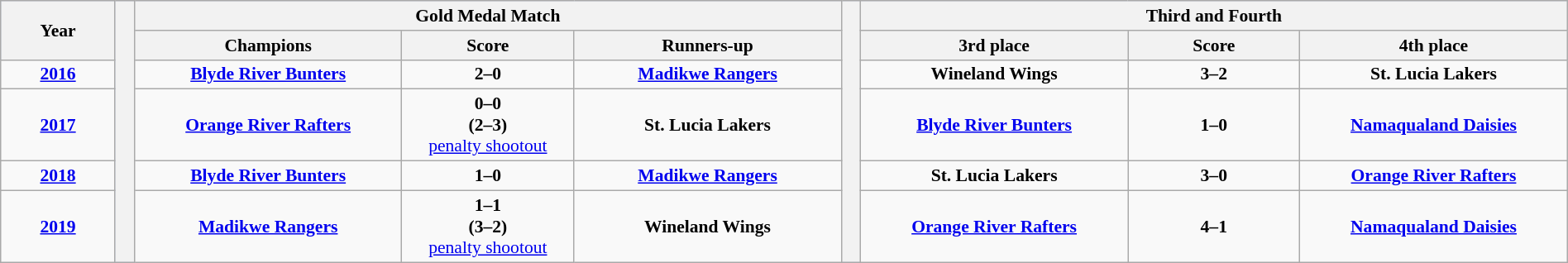<table class="wikitable" style="font-size:90%; width: 100%; text-align: center;">
<tr bgcolor=#c1d8ff>
<th rowspan=2 width=6%>Year</th>
<th width=1% rowspan=20 bgcolor=ffffff></th>
<th colspan=3>Gold Medal Match</th>
<th width=1% rowspan=20 bgcolor=ffffff></th>
<th colspan=3>Third and Fourth</th>
</tr>
<tr bgcolor=#efefef>
<th width=14%>Champions</th>
<th width=9%>Score</th>
<th width=14%>Runners-up</th>
<th width=14%>3rd place</th>
<th width=9%>Score</th>
<th width=14%>4th place</th>
</tr>
<tr>
<td><strong><a href='#'>2016</a></strong></td>
<td> <strong><a href='#'>Blyde River Bunters</a></strong></td>
<td><strong>2–0</strong></td>
<td> <strong><a href='#'>Madikwe Rangers</a></strong></td>
<td> <strong>Wineland Wings</strong></td>
<td><strong>3–2</strong></td>
<td>  <strong>St. Lucia Lakers</strong></td>
</tr>
<tr>
<td><strong><a href='#'>2017</a></strong></td>
<td> <strong><a href='#'>Orange River Rafters</a></strong> </td>
<td><strong>0–0<br>(2–3)</strong><br> <a href='#'>penalty shootout</a></td>
<td>  <strong>St. Lucia Lakers</strong></td>
<td> <strong><a href='#'>Blyde River Bunters</a></strong></td>
<td><strong>1–0</strong></td>
<td> <strong><a href='#'>Namaqualand Daisies</a></strong></td>
</tr>
<tr>
<td><strong><a href='#'>2018</a></strong></td>
<td> <strong><a href='#'>Blyde River Bunters</a></strong></td>
<td><strong>1–0</strong></td>
<td> <strong><a href='#'>Madikwe Rangers</a></strong></td>
<td>  <strong>St. Lucia Lakers</strong></td>
<td><strong>3–0</strong></td>
<td> <strong><a href='#'>Orange River Rafters</a></strong></td>
</tr>
<tr>
<td><strong><a href='#'>2019</a></strong></td>
<td> <strong><a href='#'>Madikwe Rangers</a></strong></td>
<td><strong>1–1<br>(3–2)</strong><br> <a href='#'>penalty shootout</a></td>
<td> <strong>Wineland Wings</strong></td>
<td> <strong><a href='#'>Orange River Rafters</a></strong></td>
<td><strong>4–1</strong></td>
<td> <strong><a href='#'>Namaqualand Daisies</a></strong></td>
</tr>
</table>
